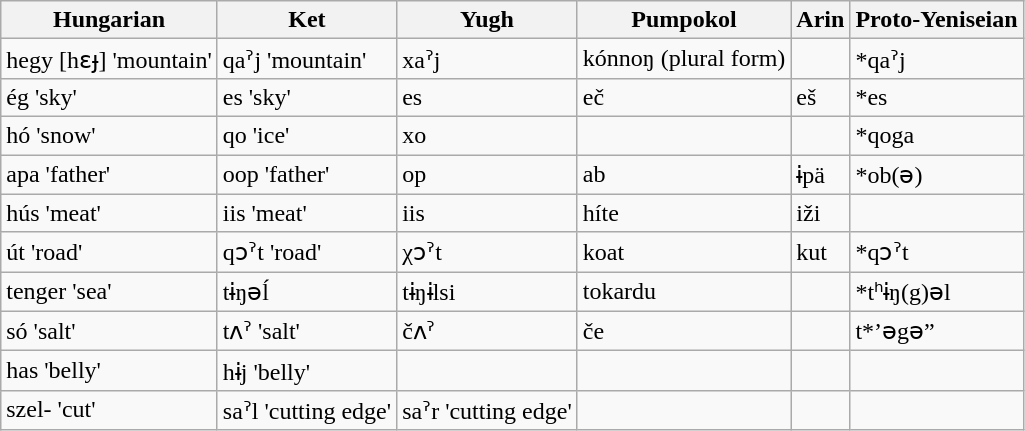<table class="wikitable">
<tr>
<th>Hungarian</th>
<th>Ket</th>
<th>Yugh</th>
<th>Pumpokol</th>
<th>Arin</th>
<th>Proto-Yeniseian</th>
</tr>
<tr>
<td>hegy [hɛɟ] 'mountain'</td>
<td>qaˀj 'mountain'</td>
<td>xaˀj</td>
<td>kónnoŋ (plural form)</td>
<td></td>
<td>*qaˀj</td>
</tr>
<tr>
<td>ég 'sky'</td>
<td>es 'sky'</td>
<td>es</td>
<td>eč</td>
<td>eš</td>
<td>*es</td>
</tr>
<tr>
<td>hó 'snow'</td>
<td>qo 'ice'</td>
<td>xo</td>
<td></td>
<td></td>
<td>*qoga</td>
</tr>
<tr>
<td>apa 'father'</td>
<td>oop 'father'</td>
<td>op</td>
<td>ab</td>
<td>ɨpä</td>
<td>*ob(ǝ)</td>
</tr>
<tr>
<td>hús 'meat'</td>
<td>iis 'meat'</td>
<td>iis</td>
<td>híte</td>
<td>iži</td>
<td></td>
</tr>
<tr>
<td>út 'road'</td>
<td>qɔˀt 'road'</td>
<td>χɔˀt</td>
<td>koat</td>
<td>kut</td>
<td>*qɔˀt</td>
</tr>
<tr>
<td>tenger 'sea'</td>
<td>tɨŋǝĺ</td>
<td>tɨŋɨlsi</td>
<td>tokardu</td>
<td></td>
<td>*tʰɨŋ(g)ǝl</td>
</tr>
<tr>
<td>só 'salt'</td>
<td>tʌˀ 'salt'</td>
<td>čʌˀ</td>
<td>če</td>
<td></td>
<td>t*’ǝgǝ”</td>
</tr>
<tr>
<td>has 'belly'</td>
<td>hɨj 'belly'</td>
<td></td>
<td></td>
<td></td>
<td></td>
</tr>
<tr>
<td>szel- 'cut'</td>
<td>saˀl 'cutting edge'</td>
<td>saˀr 'cutting edge'</td>
<td></td>
<td></td>
<td></td>
</tr>
</table>
